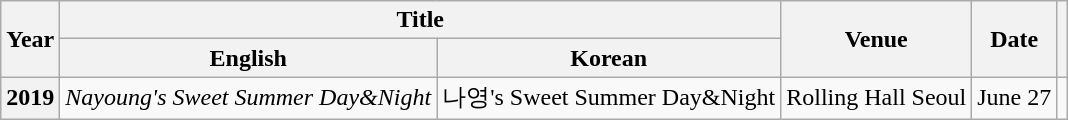<table class="wikitable plainrowheaders">
<tr>
<th rowspan="2">Year</th>
<th colspan="2">Title</th>
<th rowspan="2">Venue</th>
<th rowspan="2">Date</th>
<th rowspan="2" class="unsortable"></th>
</tr>
<tr>
<th>English</th>
<th>Korean</th>
</tr>
<tr>
<th scope="row">2019</th>
<td><em>Nayoung's Sweet Summer Day&Night</em></td>
<td>나영's Sweet Summer Day&Night</td>
<td>Rolling Hall Seoul</td>
<td>June 27</td>
<td style="text-align:center"></td>
</tr>
</table>
